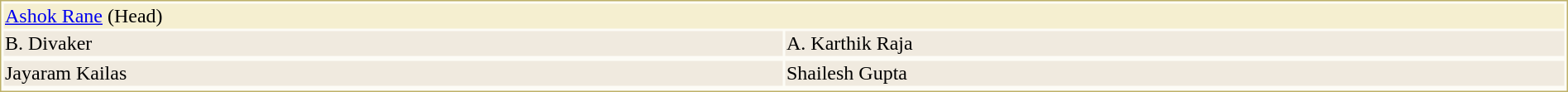<table style="width:100%;border: 1px solid #BEB168;background-color:#FDFCF6;">
<tr>
<td colspan="2" style="background-color:#F5EFD0;"> <a href='#'>Ashok Rane</a> (Head)</td>
</tr>
<tr style="background-color:#F0EADF;">
<td style="width:50%"> B. Divaker</td>
<td style="width:50%"> A. Karthik Raja</td>
</tr>
<tr style="vertical-align:top;">
</tr>
<tr style="background-color:#F0EADF;">
<td style="width:50%"> Jayaram Kailas</td>
<td style="width:50%"> Shailesh Gupta</td>
</tr>
<tr style="vertical-align:top;">
</tr>
</table>
